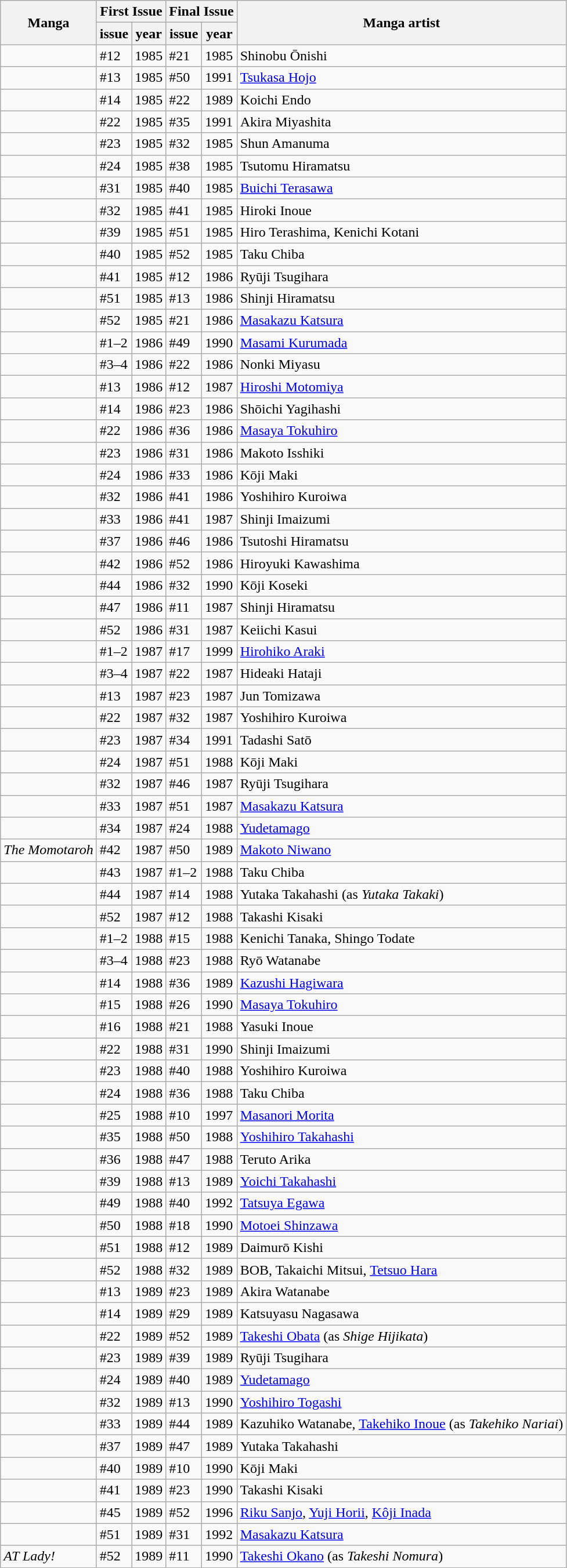<table class="wikitable sortable">
<tr>
<th rowspan="2" scope="col">Manga</th>
<th colspan="2" scope="col">First Issue</th>
<th colspan="2" scope="col">Final Issue</th>
<th rowspan="2" scope="col">Manga artist</th>
</tr>
<tr>
<th scope="col">issue</th>
<th scope="col">year</th>
<th scope="col">issue</th>
<th scope="col">year</th>
</tr>
<tr>
<td></td>
<td>#12</td>
<td>1985</td>
<td>#21</td>
<td>1985</td>
<td>Shinobu Ōnishi</td>
</tr>
<tr>
<td></td>
<td>#13</td>
<td>1985</td>
<td>#50</td>
<td>1991</td>
<td><a href='#'>Tsukasa Hojo</a></td>
</tr>
<tr>
<td></td>
<td>#14</td>
<td>1985</td>
<td>#22</td>
<td>1989</td>
<td>Koichi Endo</td>
</tr>
<tr>
<td></td>
<td>#22</td>
<td>1985</td>
<td>#35</td>
<td>1991</td>
<td>Akira Miyashita</td>
</tr>
<tr>
<td></td>
<td>#23</td>
<td>1985</td>
<td>#32</td>
<td>1985</td>
<td>Shun Amanuma</td>
</tr>
<tr>
<td></td>
<td>#24</td>
<td>1985</td>
<td>#38</td>
<td>1985</td>
<td>Tsutomu Hiramatsu</td>
</tr>
<tr>
<td></td>
<td>#31</td>
<td>1985</td>
<td>#40</td>
<td>1985</td>
<td><a href='#'>Buichi Terasawa</a></td>
</tr>
<tr>
<td></td>
<td>#32</td>
<td>1985</td>
<td>#41</td>
<td>1985</td>
<td>Hiroki Inoue</td>
</tr>
<tr>
<td></td>
<td>#39</td>
<td>1985</td>
<td>#51</td>
<td>1985</td>
<td>Hiro Terashima, Kenichi Kotani</td>
</tr>
<tr>
<td></td>
<td>#40</td>
<td>1985</td>
<td>#52</td>
<td>1985</td>
<td>Taku Chiba</td>
</tr>
<tr>
<td></td>
<td>#41</td>
<td>1985</td>
<td>#12</td>
<td>1986</td>
<td>Ryūji Tsugihara</td>
</tr>
<tr>
<td></td>
<td>#51</td>
<td>1985</td>
<td>#13</td>
<td>1986</td>
<td>Shinji Hiramatsu</td>
</tr>
<tr>
<td></td>
<td>#52</td>
<td>1985</td>
<td>#21</td>
<td>1986</td>
<td><a href='#'>Masakazu Katsura</a></td>
</tr>
<tr>
<td></td>
<td>#1–2</td>
<td>1986</td>
<td>#49</td>
<td>1990</td>
<td><a href='#'>Masami Kurumada</a></td>
</tr>
<tr>
<td></td>
<td>#3–4</td>
<td>1986</td>
<td>#22</td>
<td>1986</td>
<td>Nonki Miyasu</td>
</tr>
<tr>
<td></td>
<td>#13</td>
<td>1986</td>
<td>#12</td>
<td>1987</td>
<td><a href='#'>Hiroshi Motomiya</a></td>
</tr>
<tr>
<td></td>
<td>#14</td>
<td>1986</td>
<td>#23</td>
<td>1986</td>
<td>Shōichi Yagihashi</td>
</tr>
<tr>
<td></td>
<td>#22</td>
<td>1986</td>
<td>#36</td>
<td>1986</td>
<td><a href='#'>Masaya Tokuhiro</a></td>
</tr>
<tr>
<td></td>
<td>#23</td>
<td>1986</td>
<td>#31</td>
<td>1986</td>
<td>Makoto Isshiki</td>
</tr>
<tr>
<td></td>
<td>#24</td>
<td>1986</td>
<td>#33</td>
<td>1986</td>
<td>Kōji Maki</td>
</tr>
<tr>
<td></td>
<td>#32</td>
<td>1986</td>
<td>#41</td>
<td>1986</td>
<td>Yoshihiro Kuroiwa</td>
</tr>
<tr>
<td></td>
<td>#33</td>
<td>1986</td>
<td>#41</td>
<td>1987</td>
<td>Shinji Imaizumi</td>
</tr>
<tr>
<td></td>
<td>#37</td>
<td>1986</td>
<td>#46</td>
<td>1986</td>
<td>Tsutoshi Hiramatsu</td>
</tr>
<tr>
<td></td>
<td>#42</td>
<td>1986</td>
<td>#52</td>
<td>1986</td>
<td>Hiroyuki Kawashima</td>
</tr>
<tr>
<td></td>
<td>#44</td>
<td>1986</td>
<td>#32</td>
<td>1990</td>
<td>Kōji Koseki</td>
</tr>
<tr>
<td></td>
<td>#47</td>
<td>1986</td>
<td>#11</td>
<td>1987</td>
<td>Shinji Hiramatsu</td>
</tr>
<tr>
<td></td>
<td>#52</td>
<td>1986</td>
<td>#31</td>
<td>1987</td>
<td>Keiichi Kasui</td>
</tr>
<tr>
<td></td>
<td>#1–2</td>
<td>1987</td>
<td>#17</td>
<td>1999</td>
<td><a href='#'>Hirohiko Araki</a></td>
</tr>
<tr>
<td></td>
<td>#3–4</td>
<td>1987</td>
<td>#22</td>
<td>1987</td>
<td>Hideaki Hataji</td>
</tr>
<tr>
<td></td>
<td>#13</td>
<td>1987</td>
<td>#23</td>
<td>1987</td>
<td>Jun Tomizawa</td>
</tr>
<tr>
<td></td>
<td>#22</td>
<td>1987</td>
<td>#32</td>
<td>1987</td>
<td>Yoshihiro Kuroiwa</td>
</tr>
<tr>
<td></td>
<td>#23</td>
<td>1987</td>
<td>#34</td>
<td>1991</td>
<td>Tadashi Satō</td>
</tr>
<tr>
<td></td>
<td>#24</td>
<td>1987</td>
<td>#51</td>
<td>1988</td>
<td>Kōji Maki</td>
</tr>
<tr>
<td></td>
<td>#32</td>
<td>1987</td>
<td>#46</td>
<td>1987</td>
<td>Ryūji Tsugihara</td>
</tr>
<tr>
<td></td>
<td>#33</td>
<td>1987</td>
<td>#51</td>
<td>1987</td>
<td><a href='#'>Masakazu Katsura</a></td>
</tr>
<tr>
<td></td>
<td>#34</td>
<td>1987</td>
<td>#24</td>
<td>1988</td>
<td><a href='#'>Yudetamago</a></td>
</tr>
<tr>
<td><em>The Momotaroh</em></td>
<td>#42</td>
<td>1987</td>
<td>#50</td>
<td>1989</td>
<td><a href='#'>Makoto Niwano</a></td>
</tr>
<tr>
<td></td>
<td>#43</td>
<td>1987</td>
<td>#1–2</td>
<td>1988</td>
<td>Taku Chiba</td>
</tr>
<tr>
<td></td>
<td>#44</td>
<td>1987</td>
<td>#14</td>
<td>1988</td>
<td>Yutaka Takahashi (as <em>Yutaka Takaki</em>)</td>
</tr>
<tr>
<td></td>
<td>#52</td>
<td>1987</td>
<td>#12</td>
<td>1988</td>
<td>Takashi Kisaki</td>
</tr>
<tr>
<td></td>
<td>#1–2</td>
<td>1988</td>
<td>#15</td>
<td>1988</td>
<td>Kenichi Tanaka, Shingo Todate</td>
</tr>
<tr>
<td></td>
<td>#3–4</td>
<td>1988</td>
<td>#23</td>
<td>1988</td>
<td>Ryō Watanabe</td>
</tr>
<tr>
<td></td>
<td>#14</td>
<td>1988</td>
<td>#36</td>
<td>1989</td>
<td><a href='#'>Kazushi Hagiwara</a></td>
</tr>
<tr>
<td></td>
<td>#15</td>
<td>1988</td>
<td>#26</td>
<td>1990</td>
<td><a href='#'>Masaya Tokuhiro</a></td>
</tr>
<tr>
<td></td>
<td>#16</td>
<td>1988</td>
<td>#21</td>
<td>1988</td>
<td>Yasuki Inoue</td>
</tr>
<tr>
<td></td>
<td>#22</td>
<td>1988</td>
<td>#31</td>
<td>1990</td>
<td>Shinji Imaizumi</td>
</tr>
<tr>
<td></td>
<td>#23</td>
<td>1988</td>
<td>#40</td>
<td>1988</td>
<td>Yoshihiro Kuroiwa</td>
</tr>
<tr>
<td></td>
<td>#24</td>
<td>1988</td>
<td>#36</td>
<td>1988</td>
<td>Taku Chiba</td>
</tr>
<tr>
<td></td>
<td>#25</td>
<td>1988</td>
<td>#10</td>
<td>1997</td>
<td><a href='#'>Masanori Morita</a></td>
</tr>
<tr>
<td></td>
<td>#35</td>
<td>1988</td>
<td>#50</td>
<td>1988</td>
<td><a href='#'>Yoshihiro Takahashi</a></td>
</tr>
<tr>
<td></td>
<td>#36</td>
<td>1988</td>
<td>#47</td>
<td>1988</td>
<td>Teruto Arika</td>
</tr>
<tr>
<td></td>
<td>#39</td>
<td>1988</td>
<td>#13</td>
<td>1989</td>
<td><a href='#'>Yoichi Takahashi</a></td>
</tr>
<tr>
<td></td>
<td>#49</td>
<td>1988</td>
<td>#40</td>
<td>1992</td>
<td><a href='#'>Tatsuya Egawa</a></td>
</tr>
<tr>
<td></td>
<td>#50</td>
<td>1988</td>
<td>#18</td>
<td>1990</td>
<td><a href='#'>Motoei Shinzawa</a></td>
</tr>
<tr>
<td></td>
<td>#51</td>
<td>1988</td>
<td>#12</td>
<td>1989</td>
<td>Daimurō Kishi</td>
</tr>
<tr>
<td></td>
<td>#52</td>
<td>1988</td>
<td>#32</td>
<td>1989</td>
<td>BOB, Takaichi Mitsui, <a href='#'>Tetsuo Hara</a></td>
</tr>
<tr>
<td></td>
<td>#13</td>
<td>1989</td>
<td>#23</td>
<td>1989</td>
<td>Akira Watanabe</td>
</tr>
<tr>
<td></td>
<td>#14</td>
<td>1989</td>
<td>#29</td>
<td>1989</td>
<td>Katsuyasu Nagasawa</td>
</tr>
<tr>
<td></td>
<td>#22</td>
<td>1989</td>
<td>#52</td>
<td>1989</td>
<td><a href='#'>Takeshi Obata</a> (as <em>Shige Hijikata</em>)</td>
</tr>
<tr>
<td></td>
<td>#23</td>
<td>1989</td>
<td>#39</td>
<td>1989</td>
<td>Ryūji Tsugihara</td>
</tr>
<tr>
<td></td>
<td>#24</td>
<td>1989</td>
<td>#40</td>
<td>1989</td>
<td><a href='#'>Yudetamago</a></td>
</tr>
<tr>
<td></td>
<td>#32</td>
<td>1989</td>
<td>#13</td>
<td>1990</td>
<td><a href='#'>Yoshihiro Togashi</a></td>
</tr>
<tr>
<td></td>
<td>#33</td>
<td>1989</td>
<td>#44</td>
<td>1989</td>
<td>Kazuhiko Watanabe, <a href='#'>Takehiko Inoue</a> (as <em>Takehiko Nariai</em>)</td>
</tr>
<tr>
<td></td>
<td>#37</td>
<td>1989</td>
<td>#47</td>
<td>1989</td>
<td>Yutaka Takahashi</td>
</tr>
<tr>
<td></td>
<td>#40</td>
<td>1989</td>
<td>#10</td>
<td>1990</td>
<td>Kōji Maki</td>
</tr>
<tr>
<td></td>
<td>#41</td>
<td>1989</td>
<td>#23</td>
<td>1990</td>
<td>Takashi Kisaki</td>
</tr>
<tr>
<td></td>
<td>#45</td>
<td>1989</td>
<td>#52</td>
<td>1996</td>
<td><a href='#'>Riku Sanjo</a>, <a href='#'>Yuji Horii</a>, <a href='#'>Kôji Inada</a></td>
</tr>
<tr>
<td></td>
<td>#51</td>
<td>1989</td>
<td>#31</td>
<td>1992</td>
<td><a href='#'>Masakazu Katsura</a></td>
</tr>
<tr>
<td><em>AT Lady!</em></td>
<td>#52</td>
<td>1989</td>
<td>#11</td>
<td>1990</td>
<td><a href='#'>Takeshi Okano</a> (as <em>Takeshi Nomura</em>)</td>
</tr>
</table>
